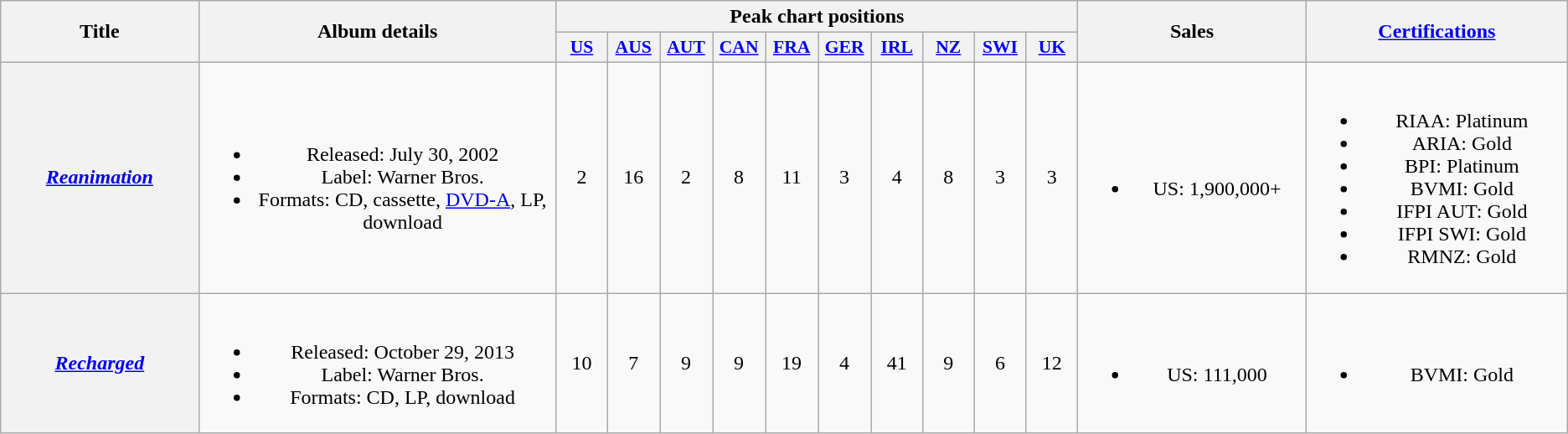<table class="wikitable plainrowheaders" style="text-align:center;">
<tr>
<th scope="col" rowspan="2" style="width:10em;">Title</th>
<th scope="col" rowspan="2" style="width:19em;">Album details</th>
<th scope="col" colspan="10">Peak chart positions</th>
<th scope="col" rowspan="2" style="width:11.5em;">Sales</th>
<th scope="col" rowspan="2" style="width:13.5em;"><a href='#'>Certifications</a></th>
</tr>
<tr>
<th scope="col" style="width:2.5em;font-size:90%;"><a href='#'>US</a><br></th>
<th scope="col" style="width:2.5em;font-size:90%;"><a href='#'>AUS</a><br></th>
<th scope="col" style="width:2.5em;font-size:90%;"><a href='#'>AUT</a><br></th>
<th scope="col" style="width:2.5em;font-size:90%;"><a href='#'>CAN</a><br></th>
<th scope="col" style="width:2.5em;font-size:90%;"><a href='#'>FRA</a><br></th>
<th scope="col" style="width:2.5em;font-size:90%;"><a href='#'>GER</a><br></th>
<th scope="col" style="width:2.5em;font-size:90%;"><a href='#'>IRL</a><br></th>
<th scope="col" style="width:2.5em;font-size:90%;"><a href='#'>NZ</a><br></th>
<th scope="col" style="width:2.5em;font-size:90%;"><a href='#'>SWI</a><br></th>
<th scope="col" style="width:2.5em;font-size:90%;"><a href='#'>UK</a><br></th>
</tr>
<tr>
<th scope="row"><em><a href='#'>Reanimation</a></em></th>
<td><br><ul><li>Released: July 30, 2002</li><li>Label: Warner Bros.</li><li>Formats: CD, cassette, <a href='#'>DVD-A</a>, LP, download</li></ul></td>
<td>2</td>
<td>16</td>
<td>2</td>
<td>8</td>
<td>11</td>
<td>3</td>
<td>4</td>
<td>8</td>
<td>3</td>
<td>3</td>
<td><br><ul><li>US: 1,900,000+</li></ul></td>
<td><br><ul><li>RIAA: Platinum</li><li>ARIA: Gold</li><li>BPI: Platinum</li><li>BVMI: Gold</li><li>IFPI AUT: Gold</li><li>IFPI SWI: Gold</li><li>RMNZ: Gold</li></ul></td>
</tr>
<tr>
<th scope="row"><em><a href='#'>Recharged</a></em></th>
<td><br><ul><li>Released: October 29, 2013</li><li>Label: Warner Bros.</li><li>Formats: CD, LP, download</li></ul></td>
<td>10</td>
<td>7</td>
<td>9</td>
<td>9</td>
<td>19</td>
<td>4</td>
<td>41</td>
<td>9</td>
<td>6</td>
<td>12</td>
<td><br><ul><li>US: 111,000</li></ul></td>
<td><br><ul><li>BVMI: Gold</li></ul></td>
</tr>
</table>
